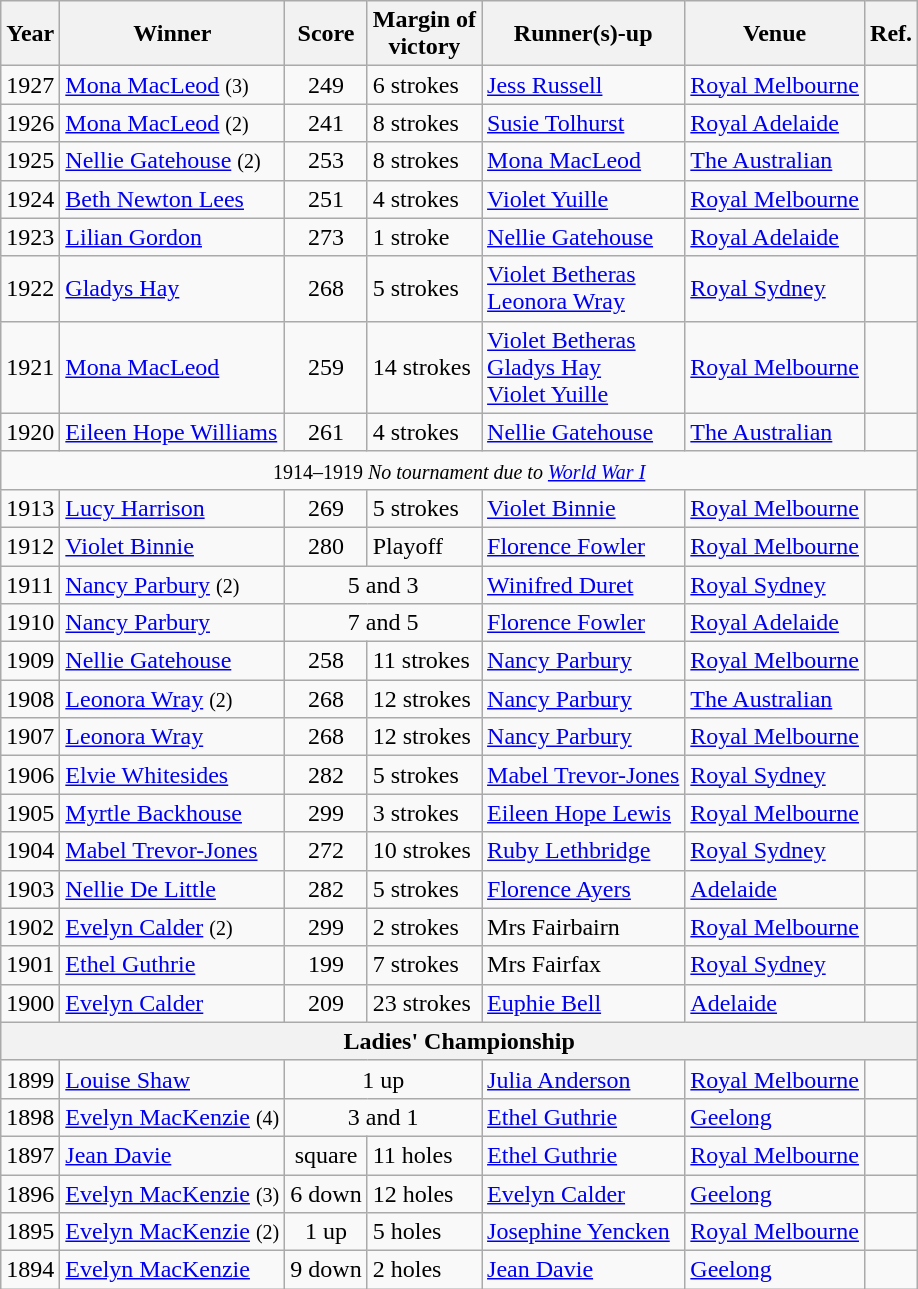<table class=wikitable>
<tr>
<th>Year</th>
<th>Winner</th>
<th>Score</th>
<th>Margin of<br>victory</th>
<th>Runner(s)-up</th>
<th>Venue</th>
<th>Ref.</th>
</tr>
<tr>
<td>1927</td>
<td> <a href='#'>Mona MacLeod</a> <small>(3)</small></td>
<td align=center>249</td>
<td>6 strokes</td>
<td> <a href='#'>Jess Russell</a></td>
<td><a href='#'>Royal Melbourne</a></td>
<td></td>
</tr>
<tr>
<td>1926</td>
<td> <a href='#'>Mona MacLeod</a> <small>(2)</small></td>
<td align=center>241</td>
<td>8 strokes</td>
<td> <a href='#'>Susie Tolhurst</a></td>
<td><a href='#'>Royal Adelaide</a></td>
<td></td>
</tr>
<tr>
<td>1925</td>
<td> <a href='#'>Nellie Gatehouse</a> <small>(2)</small></td>
<td align=center>253</td>
<td>8 strokes</td>
<td> <a href='#'>Mona MacLeod</a></td>
<td><a href='#'>The Australian</a></td>
<td></td>
</tr>
<tr>
<td>1924</td>
<td> <a href='#'>Beth Newton Lees</a></td>
<td align=center>251</td>
<td>4 strokes</td>
<td> <a href='#'>Violet Yuille</a></td>
<td><a href='#'>Royal Melbourne</a></td>
<td></td>
</tr>
<tr>
<td>1923</td>
<td> <a href='#'>Lilian Gordon</a></td>
<td align=center>273</td>
<td>1 stroke</td>
<td> <a href='#'>Nellie Gatehouse</a></td>
<td><a href='#'>Royal Adelaide</a></td>
<td></td>
</tr>
<tr>
<td>1922</td>
<td> <a href='#'>Gladys Hay</a></td>
<td align=center>268</td>
<td>5 strokes</td>
<td> <a href='#'>Violet Betheras</a><br> <a href='#'>Leonora Wray</a></td>
<td><a href='#'>Royal Sydney</a></td>
<td></td>
</tr>
<tr>
<td>1921</td>
<td> <a href='#'>Mona MacLeod</a></td>
<td align=center>259</td>
<td>14 strokes</td>
<td> <a href='#'>Violet Betheras</a><br> <a href='#'>Gladys Hay</a><br> <a href='#'>Violet Yuille</a></td>
<td><a href='#'>Royal Melbourne</a></td>
<td></td>
</tr>
<tr>
<td>1920</td>
<td> <a href='#'>Eileen Hope Williams</a></td>
<td align=center>261</td>
<td>4 strokes</td>
<td> <a href='#'>Nellie Gatehouse</a></td>
<td><a href='#'>The Australian</a></td>
<td></td>
</tr>
<tr>
<td colspan="7" align="center"><small>1914–1919 <em>No tournament due to <a href='#'>World War I</a></em></small></td>
</tr>
<tr>
<td>1913</td>
<td> <a href='#'>Lucy Harrison</a></td>
<td align=center>269</td>
<td>5 strokes</td>
<td> <a href='#'>Violet Binnie</a></td>
<td><a href='#'>Royal Melbourne</a></td>
<td></td>
</tr>
<tr>
<td>1912</td>
<td> <a href='#'>Violet Binnie</a></td>
<td align=center>280</td>
<td>Playoff</td>
<td> <a href='#'>Florence Fowler</a></td>
<td><a href='#'>Royal Melbourne</a></td>
<td></td>
</tr>
<tr>
<td>1911</td>
<td> <a href='#'>Nancy Parbury</a> <small>(2)</small></td>
<td colspan=2 align=center>5 and 3</td>
<td> <a href='#'>Winifred Duret</a></td>
<td><a href='#'>Royal Sydney</a></td>
<td></td>
</tr>
<tr>
<td>1910</td>
<td> <a href='#'>Nancy Parbury</a></td>
<td colspan=2 align=center>7 and 5</td>
<td> <a href='#'>Florence Fowler</a></td>
<td><a href='#'>Royal Adelaide</a></td>
<td></td>
</tr>
<tr>
<td>1909</td>
<td> <a href='#'>Nellie Gatehouse</a></td>
<td align=center>258</td>
<td>11 strokes</td>
<td> <a href='#'>Nancy Parbury</a></td>
<td><a href='#'>Royal Melbourne</a></td>
<td></td>
</tr>
<tr>
<td>1908</td>
<td> <a href='#'>Leonora Wray</a> <small>(2)</small></td>
<td align=center>268</td>
<td>12 strokes</td>
<td> <a href='#'>Nancy Parbury</a></td>
<td><a href='#'>The Australian</a></td>
<td></td>
</tr>
<tr>
<td>1907</td>
<td> <a href='#'>Leonora Wray</a></td>
<td align=center>268</td>
<td>12 strokes</td>
<td> <a href='#'>Nancy Parbury</a></td>
<td><a href='#'>Royal Melbourne</a></td>
<td></td>
</tr>
<tr>
<td>1906</td>
<td> <a href='#'>Elvie Whitesides</a></td>
<td align=center>282</td>
<td>5 strokes</td>
<td> <a href='#'>Mabel Trevor-Jones</a></td>
<td><a href='#'>Royal Sydney</a></td>
<td></td>
</tr>
<tr>
<td>1905</td>
<td> <a href='#'>Myrtle Backhouse</a></td>
<td align=center>299</td>
<td>3 strokes</td>
<td> <a href='#'>Eileen Hope Lewis</a></td>
<td><a href='#'>Royal Melbourne</a></td>
<td></td>
</tr>
<tr>
<td>1904</td>
<td> <a href='#'>Mabel Trevor-Jones</a></td>
<td align=center>272</td>
<td>10 strokes</td>
<td> <a href='#'>Ruby Lethbridge</a></td>
<td><a href='#'>Royal Sydney</a></td>
<td></td>
</tr>
<tr>
<td>1903</td>
<td> <a href='#'>Nellie De Little</a></td>
<td align=center>282</td>
<td>5 strokes</td>
<td> <a href='#'>Florence Ayers</a></td>
<td><a href='#'>Adelaide</a></td>
<td></td>
</tr>
<tr>
<td>1902</td>
<td> <a href='#'>Evelyn Calder</a> <small>(2)</small></td>
<td align=center>299</td>
<td>2 strokes</td>
<td> Mrs Fairbairn</td>
<td><a href='#'>Royal Melbourne</a></td>
<td></td>
</tr>
<tr>
<td>1901</td>
<td> <a href='#'>Ethel Guthrie</a></td>
<td align=center>199</td>
<td>7 strokes</td>
<td> Mrs Fairfax</td>
<td><a href='#'>Royal Sydney</a></td>
<td></td>
</tr>
<tr>
<td>1900</td>
<td> <a href='#'>Evelyn Calder</a></td>
<td align=center>209</td>
<td>23 strokes</td>
<td> <a href='#'>Euphie Bell</a></td>
<td><a href='#'>Adelaide</a></td>
<td></td>
</tr>
<tr>
<th colspan="7" align="center">Ladies' Championship</th>
</tr>
<tr>
<td>1899</td>
<td> <a href='#'>Louise Shaw</a></td>
<td colspan=2 align=center>1 up</td>
<td> <a href='#'>Julia Anderson</a></td>
<td><a href='#'>Royal Melbourne</a></td>
<td></td>
</tr>
<tr>
<td>1898</td>
<td> <a href='#'>Evelyn MacKenzie</a> <small>(4)</small></td>
<td colspan=2 align=center>3 and 1</td>
<td> <a href='#'>Ethel Guthrie</a></td>
<td><a href='#'>Geelong</a></td>
<td></td>
</tr>
<tr>
<td>1897</td>
<td> <a href='#'>Jean Davie</a></td>
<td align=center>square</td>
<td>11 holes</td>
<td> <a href='#'>Ethel Guthrie</a></td>
<td><a href='#'>Royal Melbourne</a></td>
<td></td>
</tr>
<tr>
<td>1896</td>
<td> <a href='#'>Evelyn MacKenzie</a> <small>(3)</small></td>
<td align=center>6 down</td>
<td>12 holes</td>
<td> <a href='#'>Evelyn Calder</a></td>
<td><a href='#'>Geelong</a></td>
<td></td>
</tr>
<tr>
<td>1895</td>
<td> <a href='#'>Evelyn MacKenzie</a> <small>(2)</small></td>
<td align=center>1 up</td>
<td>5 holes</td>
<td> <a href='#'>Josephine Yencken</a></td>
<td><a href='#'>Royal Melbourne</a></td>
<td></td>
</tr>
<tr>
<td>1894</td>
<td> <a href='#'>Evelyn MacKenzie</a></td>
<td align=center>9 down</td>
<td>2 holes</td>
<td> <a href='#'>Jean Davie</a></td>
<td><a href='#'>Geelong</a></td>
<td></td>
</tr>
</table>
